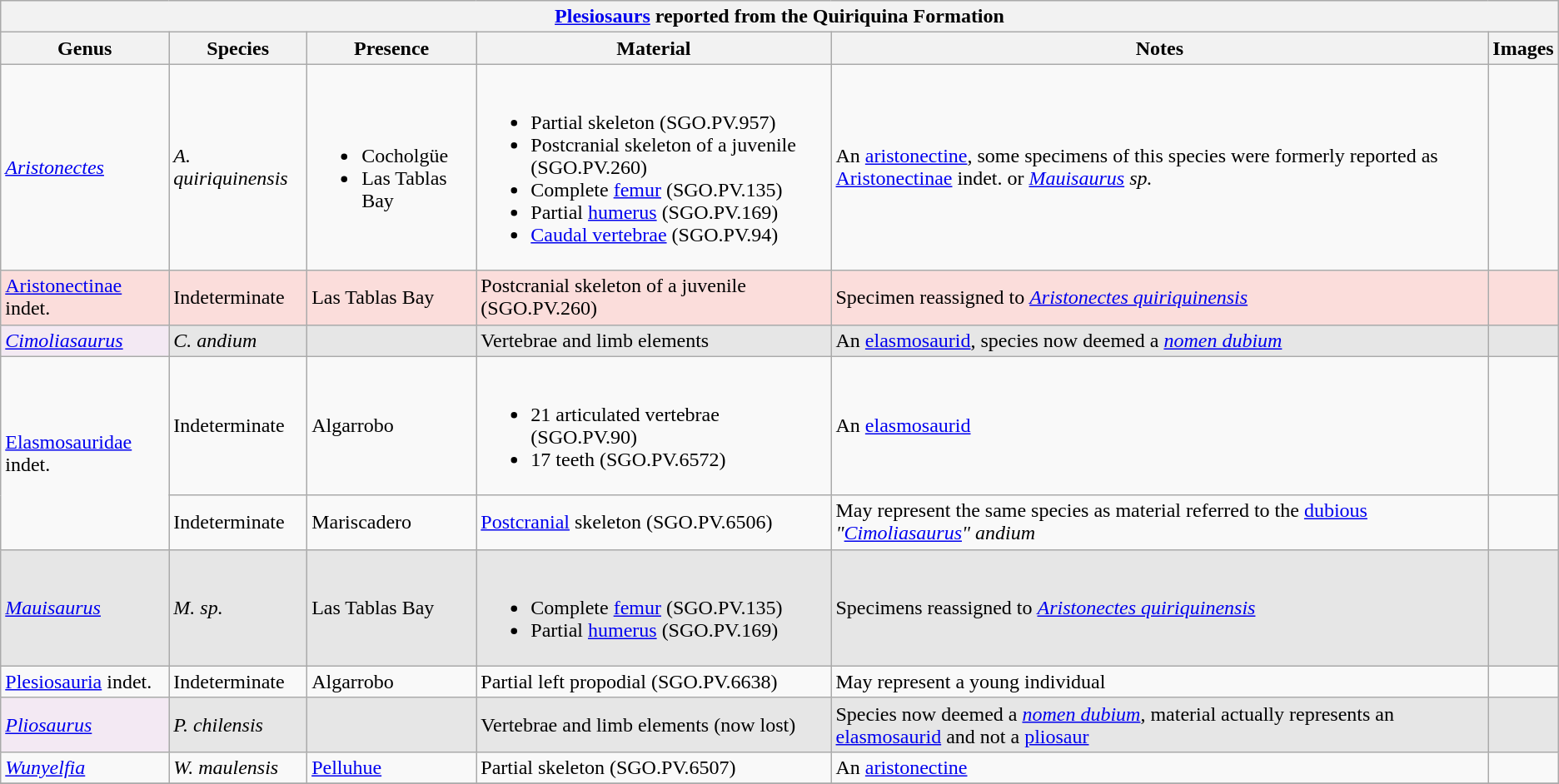<table class="wikitable" align="center">
<tr>
<th colspan="6" align="center"><strong><a href='#'>Plesiosaurs</a> reported from the Quiriquina Formation</strong></th>
</tr>
<tr>
<th>Genus</th>
<th>Species</th>
<th>Presence</th>
<th><strong>Material</strong></th>
<th>Notes</th>
<th>Images</th>
</tr>
<tr>
<td><em><a href='#'>Aristonectes</a></em></td>
<td><em>A. quiriquinensis</em></td>
<td><br><ul><li>Cocholgüe</li><li>Las Tablas Bay</li></ul></td>
<td><br><ul><li>Partial skeleton (SGO.PV.957)</li><li>Postcranial skeleton of a juvenile (SGO.PV.260)</li><li>Complete <a href='#'>femur</a> (SGO.PV.135)</li><li>Partial <a href='#'>humerus</a> (SGO.PV.169)</li><li><a href='#'>Caudal vertebrae</a> (SGO.PV.94)</li></ul></td>
<td>An <a href='#'>aristonectine</a>, some specimens of this species were formerly reported as <a href='#'>Aristonectinae</a> indet. or <em><a href='#'>Mauisaurus</a> sp.</em></td>
<td></td>
</tr>
<tr>
<td style="background:#fbdddb;"><a href='#'>Aristonectinae</a> indet.</td>
<td style="background:#fbdddb;">Indeterminate</td>
<td style="background:#fbdddb;">Las Tablas Bay</td>
<td style="background:#fbdddb;">Postcranial skeleton of a juvenile (SGO.PV.260)</td>
<td style="background:#fbdddb;">Specimen reassigned to <em><a href='#'>Aristonectes quiriquinensis</a></em></td>
<td style="background:#fbdddb;"></td>
</tr>
<tr>
<td style="background:#f3e9f3;"><em><a href='#'>Cimoliasaurus</a></em></td>
<td style="background:#E6E6E6;"><em>C. andium</em></td>
<td style="background:#E6E6E6;"></td>
<td style="background:#E6E6E6;">Vertebrae and limb elements</td>
<td style="background:#E6E6E6;">An <a href='#'>elasmosaurid</a>, species now deemed a <em><a href='#'>nomen dubium</a></em></td>
<td style="background:#E6E6E6;"></td>
</tr>
<tr>
<td rowspan="2"><a href='#'>Elasmosauridae</a> indet.</td>
<td>Indeterminate</td>
<td>Algarrobo</td>
<td><br><ul><li>21 articulated vertebrae (SGO.PV.90)</li><li>17 teeth (SGO.PV.6572)</li></ul></td>
<td>An <a href='#'>elasmosaurid</a></td>
<td></td>
</tr>
<tr>
<td>Indeterminate</td>
<td>Mariscadero</td>
<td><a href='#'>Postcranial</a> skeleton (SGO.PV.6506)</td>
<td>May represent the same species as material referred to the <a href='#'>dubious</a> <em>"<a href='#'>Cimoliasaurus</a>" andium</em></td>
<td></td>
</tr>
<tr>
<td style="background:#E6E6E6;"><em><a href='#'>Mauisaurus</a></em></td>
<td style="background:#E6E6E6;"><em>M. sp.</em></td>
<td style="background:#E6E6E6;">Las Tablas Bay</td>
<td style="background:#E6E6E6;"><br><ul><li>Complete <a href='#'>femur</a> (SGO.PV.135)</li><li>Partial <a href='#'>humerus</a> (SGO.PV.169)</li></ul></td>
<td style="background:#E6E6E6;">Specimens reassigned to <em><a href='#'>Aristonectes quiriquinensis</a></em></td>
<td style="background:#E6E6E6;"></td>
</tr>
<tr>
<td><a href='#'>Plesiosauria</a> indet.</td>
<td>Indeterminate</td>
<td>Algarrobo</td>
<td>Partial left propodial (SGO.PV.6638)</td>
<td>May represent a young individual</td>
<td></td>
</tr>
<tr>
<td style="background:#f3e9f3;"><em><a href='#'>Pliosaurus</a></em></td>
<td style="background:#E6E6E6;"><em>P. chilensis</em></td>
<td style="background:#E6E6E6;"></td>
<td style="background:#E6E6E6;">Vertebrae and limb elements (now lost)</td>
<td style="background:#E6E6E6;">Species now deemed a <em><a href='#'>nomen dubium</a></em>, material actually represents an <a href='#'>elasmosaurid</a> and not a <a href='#'>pliosaur</a></td>
<td style="background:#E6E6E6;"></td>
</tr>
<tr>
<td><em><a href='#'>Wunyelfia</a></em></td>
<td><em>W. maulensis</em></td>
<td><a href='#'>Pelluhue</a></td>
<td>Partial skeleton (SGO.PV.6507)</td>
<td>An <a href='#'>aristonectine</a></td>
<td></td>
</tr>
<tr>
</tr>
</table>
